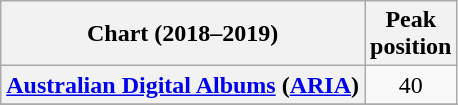<table class="wikitable sortable plainrowheaders" style="text-align:center">
<tr>
<th scope="col">Chart (2018–2019)</th>
<th scope="col">Peak<br>position</th>
</tr>
<tr>
<th scope="row"><a href='#'>Australian Digital Albums</a> (<a href='#'>ARIA</a>)</th>
<td>40</td>
</tr>
<tr>
</tr>
<tr>
</tr>
</table>
